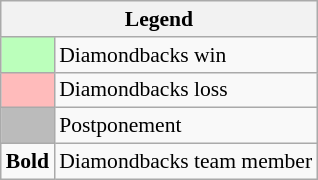<table class="wikitable" style="font-size:90%">
<tr>
<th colspan="2">Legend</th>
</tr>
<tr>
<td bgcolor="#bbffbb"> </td>
<td>Diamondbacks win</td>
</tr>
<tr>
<td bgcolor="#ffbbbb"> </td>
<td>Diamondbacks loss</td>
</tr>
<tr>
<td bgcolor="#bbbbbb"> </td>
<td>Postponement</td>
</tr>
<tr>
<td><strong>Bold</strong></td>
<td>Diamondbacks team member</td>
</tr>
</table>
